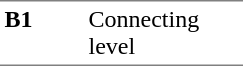<table border=0 cellspacing=0 cellpadding=3>
<tr>
<td style="border-bottom:solid 1px gray;border-top:solid 1px gray;" width=50 valign=top><strong>B1</strong></td>
<td style="border-top:solid 1px gray;border-bottom:solid 1px gray;" width=100 valign=top>Connecting level</td>
</tr>
</table>
